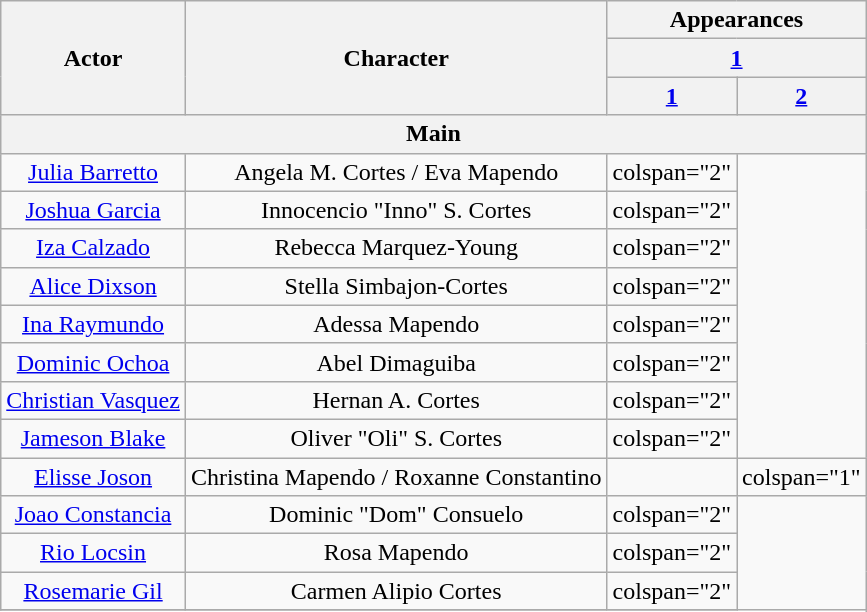<table class="wikitable plainrowheaders" style="text-align:center;">
<tr>
<th scope="col" rowspan="3">Actor</th>
<th scope="col" rowspan="3">Character</th>
<th scope="col" colspan="4">Appearances</th>
</tr>
<tr>
<th colspan="2"><a href='#'>1</a></th>
</tr>
<tr>
<th scope="col" style="width:70px;"><a href='#'>1</a></th>
<th scope="col" style="width:70px;"><a href='#'>2</a></th>
</tr>
<tr>
<th colspan="6">Main</th>
</tr>
<tr>
<td><a href='#'>Julia Barretto</a></td>
<td>Angela M. Cortes / Eva Mapendo</td>
<td>colspan="2" </td>
</tr>
<tr>
<td><a href='#'>Joshua Garcia</a></td>
<td>Innocencio "Inno" S. Cortes</td>
<td>colspan="2" </td>
</tr>
<tr>
<td><a href='#'>Iza Calzado</a></td>
<td>Rebecca Marquez-Young</td>
<td>colspan="2" </td>
</tr>
<tr>
<td><a href='#'>Alice Dixson</a></td>
<td>Stella Simbajon-Cortes</td>
<td>colspan="2" </td>
</tr>
<tr>
<td><a href='#'>Ina Raymundo</a></td>
<td>Adessa Mapendo</td>
<td>colspan="2" </td>
</tr>
<tr>
<td><a href='#'>Dominic Ochoa</a></td>
<td>Abel Dimaguiba</td>
<td>colspan="2" </td>
</tr>
<tr>
<td><a href='#'>Christian Vasquez</a></td>
<td>Hernan A. Cortes</td>
<td>colspan="2" </td>
</tr>
<tr>
<td><a href='#'>Jameson Blake</a></td>
<td>Oliver "Oli" S. Cortes</td>
<td>colspan="2" </td>
</tr>
<tr>
<td><a href='#'>Elisse Joson</a></td>
<td>Christina Mapendo / Roxanne Constantino</td>
<td></td>
<td>colspan="1" </td>
</tr>
<tr>
<td><a href='#'>Joao Constancia</a></td>
<td>Dominic "Dom" Consuelo</td>
<td>colspan="2" </td>
</tr>
<tr>
<td><a href='#'>Rio Locsin</a></td>
<td>Rosa Mapendo</td>
<td>colspan="2" </td>
</tr>
<tr>
<td><a href='#'>Rosemarie Gil</a></td>
<td>Carmen Alipio Cortes</td>
<td>colspan="2" </td>
</tr>
<tr>
</tr>
</table>
